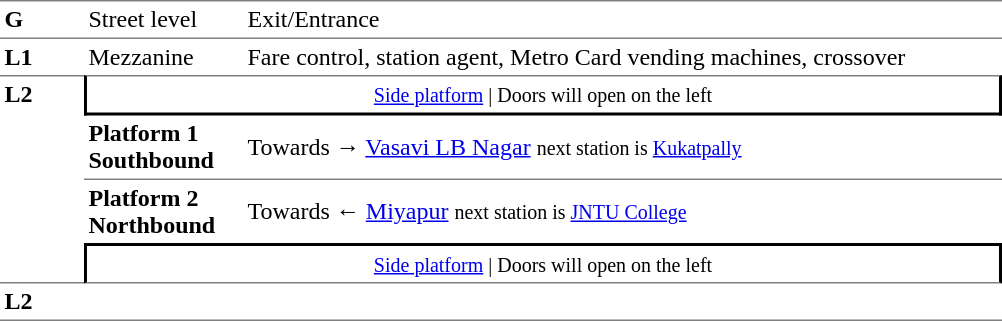<table table border=0 cellspacing=0 cellpadding=3>
<tr>
<td style="border-bottom:solid 1px gray;border-top:solid 1px gray;" width=50 valign=top><strong>G</strong></td>
<td style="border-top:solid 1px gray;border-bottom:solid 1px gray;" width=100 valign=top>Street level</td>
<td style="border-top:solid 1px gray;border-bottom:solid 1px gray;" width=500 valign=top>Exit/Entrance</td>
</tr>
<tr>
<td valign=top><strong>L1</strong></td>
<td valign=top>Mezzanine</td>
<td valign=top>Fare control, station agent, Metro Card vending machines, crossover<br></td>
</tr>
<tr>
<td style="border-top:solid 1px gray;border-bottom:solid 1px gray;" width=50 rowspan=4 valign=top><strong>L2</strong></td>
<td style="border-top:solid 1px gray;border-right:solid 2px black;border-left:solid 2px black;border-bottom:solid 2px black;text-align:center;" colspan=2><small><a href='#'>Side platform</a> | Doors will open on the left </small></td>
</tr>
<tr>
<td style="border-bottom:solid 1px gray;" width=100><span><strong>Platform 1</strong><br><strong>Southbound</strong></span></td>
<td style="border-bottom:solid 1px gray;" width=500>Towards → <a href='#'>Vasavi LB Nagar</a> <small> next station is <a href='#'>Kukatpally</a> </small></td>
</tr>
<tr>
<td><span><strong>Platform 2</strong><br><strong>Northbound</strong></span></td>
<td>Towards ← <a href='#'>Miyapur</a> <small>next station is <a href='#'>JNTU College</a></small></td>
</tr>
<tr>
<td style="border-top:solid 2px black;border-right:solid 2px black;border-left:solid 2px black;border-bottom:solid 1px gray;" colspan=2  align=center><small><a href='#'>Side platform</a> | Doors will open on the left </small></td>
</tr>
<tr>
<td style="border-bottom:solid 1px gray;" width=50 rowspan=2 valign=top><strong>L2</strong></td>
<td style="border-bottom:solid 1px gray;" width=100></td>
<td style="border-bottom:solid 1px gray;" width=500></td>
</tr>
<tr>
</tr>
</table>
